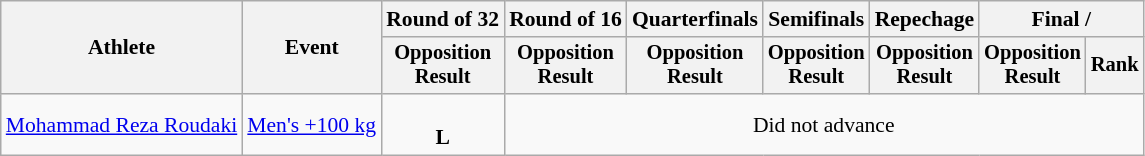<table class="wikitable" style="font-size:90%;">
<tr>
<th rowspan=2>Athlete</th>
<th rowspan=2>Event</th>
<th>Round of 32</th>
<th>Round of 16</th>
<th>Quarterfinals</th>
<th>Semifinals</th>
<th>Repechage</th>
<th colspan=2>Final / </th>
</tr>
<tr style="font-size:95%">
<th>Opposition<br>Result</th>
<th>Opposition<br>Result</th>
<th>Opposition<br>Result</th>
<th>Opposition<br>Result</th>
<th>Opposition<br>Result</th>
<th>Opposition<br>Result</th>
<th>Rank</th>
</tr>
<tr align=center>
<td align=left><a href='#'>Mohammad Reza Roudaki</a></td>
<td align=left><a href='#'>Men's +100 kg</a></td>
<td><br><strong>L</strong> </td>
<td colspan=6>Did not advance</td>
</tr>
</table>
